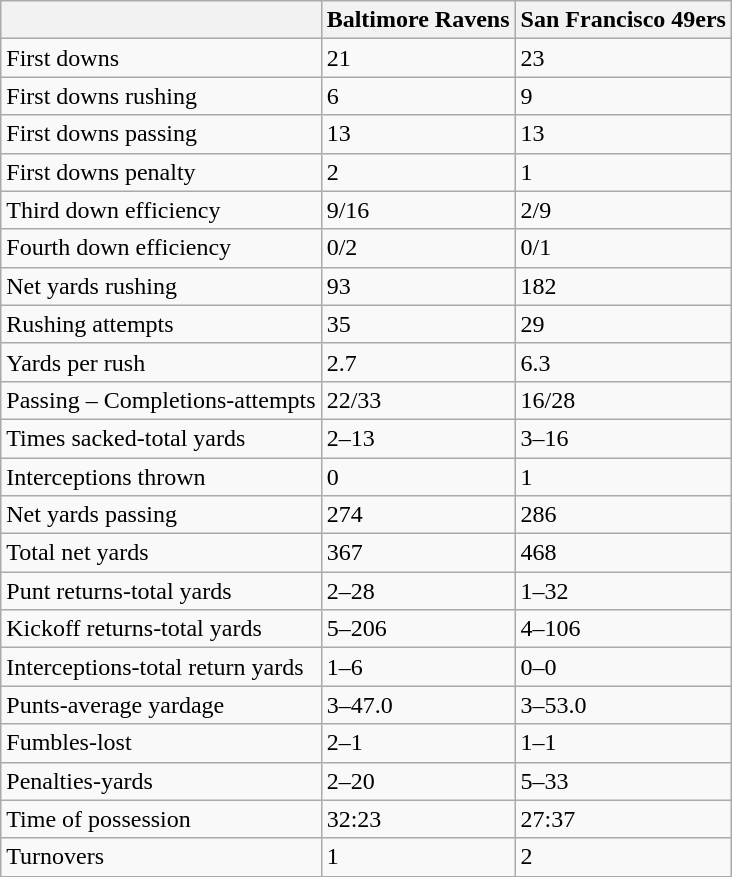<table class="wikitable">
<tr>
<th></th>
<th>Baltimore Ravens</th>
<th>San Francisco 49ers</th>
</tr>
<tr>
<td>First downs</td>
<td>21</td>
<td>23</td>
</tr>
<tr>
<td>First downs rushing</td>
<td>6</td>
<td>9</td>
</tr>
<tr>
<td>First downs passing</td>
<td>13</td>
<td>13</td>
</tr>
<tr>
<td>First downs penalty</td>
<td>2</td>
<td>1</td>
</tr>
<tr>
<td>Third down efficiency</td>
<td>9/16</td>
<td>2/9</td>
</tr>
<tr>
<td>Fourth down efficiency</td>
<td>0/2</td>
<td>0/1</td>
</tr>
<tr>
<td>Net yards rushing</td>
<td>93</td>
<td>182</td>
</tr>
<tr>
<td>Rushing attempts</td>
<td>35</td>
<td>29</td>
</tr>
<tr>
<td>Yards per rush</td>
<td>2.7</td>
<td>6.3</td>
</tr>
<tr>
<td>Passing – Completions-attempts</td>
<td>22/33</td>
<td>16/28</td>
</tr>
<tr>
<td>Times sacked-total yards</td>
<td>2–13</td>
<td>3–16</td>
</tr>
<tr>
<td>Interceptions thrown</td>
<td>0</td>
<td>1</td>
</tr>
<tr>
<td>Net yards passing</td>
<td>274</td>
<td>286</td>
</tr>
<tr>
<td>Total net yards</td>
<td>367</td>
<td>468</td>
</tr>
<tr>
<td>Punt returns-total yards</td>
<td>2–28</td>
<td>1–32</td>
</tr>
<tr>
<td>Kickoff returns-total yards</td>
<td>5–206</td>
<td>4–106</td>
</tr>
<tr>
<td>Interceptions-total return yards</td>
<td>1–6</td>
<td>0–0</td>
</tr>
<tr>
<td>Punts-average yardage</td>
<td>3–47.0</td>
<td>3–53.0</td>
</tr>
<tr>
<td>Fumbles-lost</td>
<td>2–1</td>
<td>1–1</td>
</tr>
<tr>
<td>Penalties-yards</td>
<td>2–20</td>
<td>5–33</td>
</tr>
<tr>
<td>Time of possession</td>
<td>32:23</td>
<td>27:37</td>
</tr>
<tr>
<td>Turnovers</td>
<td>1</td>
<td>2</td>
</tr>
</table>
